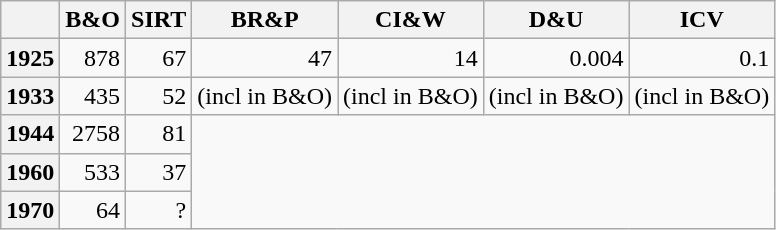<table class="wikitable">
<tr>
<th></th>
<th>B&O</th>
<th>SIRT</th>
<th>BR&P</th>
<th>CI&W</th>
<th>D&U</th>
<th>ICV</th>
</tr>
<tr align="right">
<th scope="row">1925</th>
<td>878</td>
<td>67</td>
<td>47</td>
<td>14</td>
<td>0.004</td>
<td>0.1</td>
</tr>
<tr align="right">
<th scope="row">1933</th>
<td>435</td>
<td>52</td>
<td>(incl in B&O)</td>
<td>(incl in B&O)</td>
<td>(incl in B&O)</td>
<td>(incl in B&O)</td>
</tr>
<tr align="right">
<th scope="row">1944</th>
<td>2758</td>
<td>81</td>
</tr>
<tr align="right">
<th scope="row">1960</th>
<td>533</td>
<td>37</td>
</tr>
<tr align="right">
<th scope="row">1970</th>
<td>64</td>
<td>?</td>
</tr>
</table>
